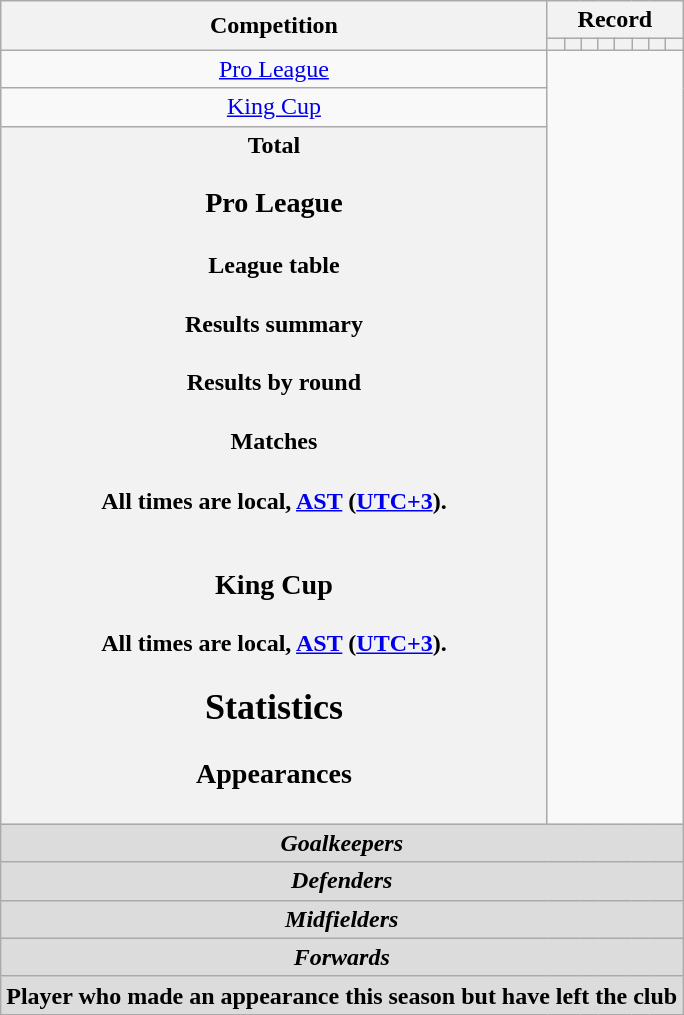<table class="wikitable" style="text-align: center">
<tr>
<th rowspan=2>Competition</th>
<th colspan=8>Record</th>
</tr>
<tr>
<th></th>
<th></th>
<th></th>
<th></th>
<th></th>
<th></th>
<th></th>
<th></th>
</tr>
<tr>
<td><a href='#'>Pro League</a><br></td>
</tr>
<tr>
<td><a href='#'>King Cup</a><br></td>
</tr>
<tr>
<th>Total<br>
<h3>Pro League</h3><h4>League table</h4><h4>Results summary</h4>
<h4>Results by round</h4><h4>Matches</h4>All times are local, <a href='#'>AST</a> (<a href='#'>UTC+3</a>).<br>


<br>




























<h3>King Cup</h3>
All times are local, <a href='#'>AST</a> (<a href='#'>UTC+3</a>).<br><h2>Statistics</h2><h3>Appearances</h3></th>
</tr>
<tr>
<th colspan=10 style=background:#dcdcdc; text-align:center><em>Goalkeepers</em><br>


</th>
</tr>
<tr>
<th colspan=10 style=background:#dcdcdc; text-align:center><em>Defenders</em><br>





</th>
</tr>
<tr>
<th colspan=10 style=background:#dcdcdc; text-align:center><em>Midfielders</em><br>












</th>
</tr>
<tr>
<th colspan=10 style=background:#dcdcdc; text-align:center><em>Forwards</em><br>




</th>
</tr>
<tr>
<th colspan=18 style=background:#dcdcdc; text-align:center>Player who made an appearance this season but have left the club<br></th>
</tr>
</table>
